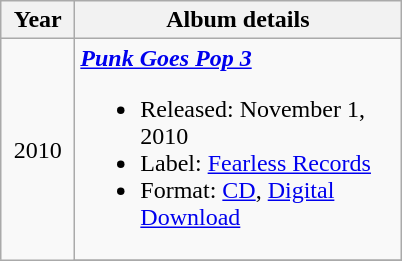<table class="wikitable" style="text-align:center;">
<tr>
<th width="42">Year</th>
<th width="210">Album details</th>
</tr>
<tr>
<td rowspan="2">2010</td>
<td align="left"><strong><em><a href='#'>Punk Goes Pop 3</a></em></strong><br><ul><li>Released: November 1, 2010</li><li>Label: <a href='#'>Fearless Records</a></li><li>Format: <a href='#'>CD</a>, <a href='#'>Digital Download</a></li></ul></td>
</tr>
<tr>
</tr>
</table>
